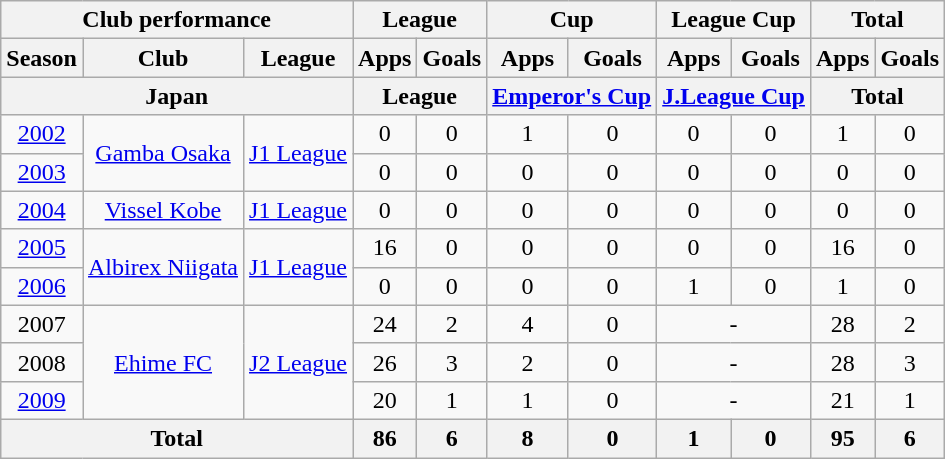<table class="wikitable" style="text-align:center;">
<tr>
<th colspan=3>Club performance</th>
<th colspan=2>League</th>
<th colspan=2>Cup</th>
<th colspan=2>League Cup</th>
<th colspan=2>Total</th>
</tr>
<tr>
<th>Season</th>
<th>Club</th>
<th>League</th>
<th>Apps</th>
<th>Goals</th>
<th>Apps</th>
<th>Goals</th>
<th>Apps</th>
<th>Goals</th>
<th>Apps</th>
<th>Goals</th>
</tr>
<tr>
<th colspan=3>Japan</th>
<th colspan=2>League</th>
<th colspan=2><a href='#'>Emperor's Cup</a></th>
<th colspan=2><a href='#'>J.League Cup</a></th>
<th colspan=2>Total</th>
</tr>
<tr>
<td><a href='#'>2002</a></td>
<td rowspan="2"><a href='#'>Gamba Osaka</a></td>
<td rowspan="2"><a href='#'>J1 League</a></td>
<td>0</td>
<td>0</td>
<td>1</td>
<td>0</td>
<td>0</td>
<td>0</td>
<td>1</td>
<td>0</td>
</tr>
<tr>
<td><a href='#'>2003</a></td>
<td>0</td>
<td>0</td>
<td>0</td>
<td>0</td>
<td>0</td>
<td>0</td>
<td>0</td>
<td>0</td>
</tr>
<tr>
<td><a href='#'>2004</a></td>
<td><a href='#'>Vissel Kobe</a></td>
<td><a href='#'>J1 League</a></td>
<td>0</td>
<td>0</td>
<td>0</td>
<td>0</td>
<td>0</td>
<td>0</td>
<td>0</td>
<td>0</td>
</tr>
<tr>
<td><a href='#'>2005</a></td>
<td rowspan="2"><a href='#'>Albirex Niigata</a></td>
<td rowspan="2"><a href='#'>J1 League</a></td>
<td>16</td>
<td>0</td>
<td>0</td>
<td>0</td>
<td>0</td>
<td>0</td>
<td>16</td>
<td>0</td>
</tr>
<tr>
<td><a href='#'>2006</a></td>
<td>0</td>
<td>0</td>
<td>0</td>
<td>0</td>
<td>1</td>
<td>0</td>
<td>1</td>
<td>0</td>
</tr>
<tr>
<td>2007</td>
<td rowspan="3"><a href='#'>Ehime FC</a></td>
<td rowspan="3"><a href='#'>J2 League</a></td>
<td>24</td>
<td>2</td>
<td>4</td>
<td>0</td>
<td colspan="2">-</td>
<td>28</td>
<td>2</td>
</tr>
<tr>
<td>2008</td>
<td>26</td>
<td>3</td>
<td>2</td>
<td>0</td>
<td colspan="2">-</td>
<td>28</td>
<td>3</td>
</tr>
<tr>
<td><a href='#'>2009</a></td>
<td>20</td>
<td>1</td>
<td>1</td>
<td>0</td>
<td colspan="2">-</td>
<td>21</td>
<td>1</td>
</tr>
<tr>
<th colspan=3>Total</th>
<th>86</th>
<th>6</th>
<th>8</th>
<th>0</th>
<th>1</th>
<th>0</th>
<th>95</th>
<th>6</th>
</tr>
</table>
